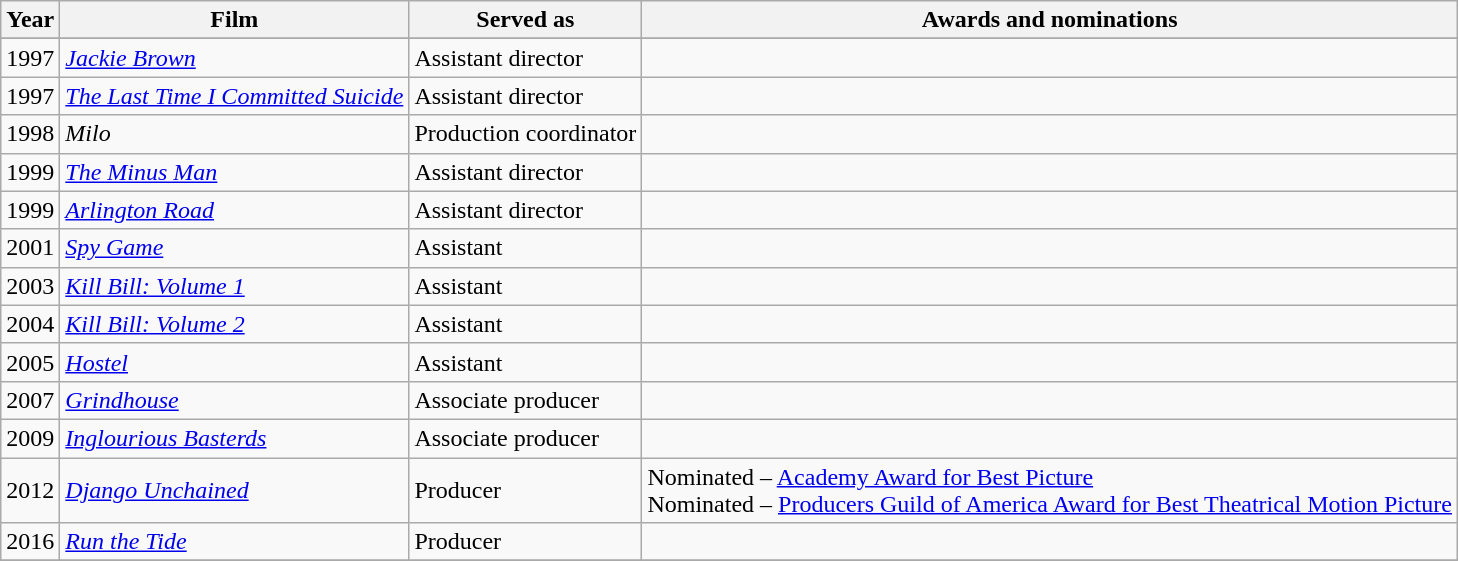<table class="wikitable">
<tr>
<th>Year</th>
<th>Film</th>
<th>Served as</th>
<th>Awards and nominations</th>
</tr>
<tr>
</tr>
<tr>
<td>1997</td>
<td><em><a href='#'>Jackie Brown</a></em></td>
<td>Assistant director</td>
<td></td>
</tr>
<tr>
<td>1997</td>
<td><em><a href='#'>The Last Time I Committed Suicide</a></em></td>
<td>Assistant director</td>
<td></td>
</tr>
<tr>
<td>1998</td>
<td><em>Milo</em></td>
<td>Production coordinator</td>
<td></td>
</tr>
<tr>
<td>1999</td>
<td><em><a href='#'>The Minus Man</a></em></td>
<td>Assistant director</td>
<td></td>
</tr>
<tr>
<td>1999</td>
<td><em><a href='#'>Arlington Road</a></em></td>
<td>Assistant director</td>
<td></td>
</tr>
<tr>
<td>2001</td>
<td><em><a href='#'>Spy Game</a></em></td>
<td>Assistant</td>
<td></td>
</tr>
<tr>
<td>2003</td>
<td><em><a href='#'>Kill Bill: Volume 1</a></em></td>
<td>Assistant</td>
<td></td>
</tr>
<tr>
<td>2004</td>
<td><em><a href='#'>Kill Bill: Volume 2</a></em></td>
<td>Assistant</td>
<td></td>
</tr>
<tr>
<td>2005</td>
<td><em><a href='#'>Hostel</a></em></td>
<td>Assistant</td>
<td></td>
</tr>
<tr>
<td>2007</td>
<td><em><a href='#'>Grindhouse</a></em></td>
<td>Associate producer</td>
<td></td>
</tr>
<tr>
<td>2009</td>
<td><em><a href='#'>Inglourious Basterds</a></em></td>
<td>Associate producer</td>
<td></td>
</tr>
<tr>
<td>2012</td>
<td><em><a href='#'>Django Unchained</a></em></td>
<td>Producer</td>
<td>Nominated – <a href='#'>Academy Award for Best Picture</a><br>Nominated – <a href='#'>Producers Guild of America Award for Best Theatrical Motion Picture</a></td>
</tr>
<tr>
<td>2016</td>
<td><em><a href='#'>Run the Tide</a></em></td>
<td>Producer</td>
<td></td>
</tr>
<tr>
</tr>
</table>
